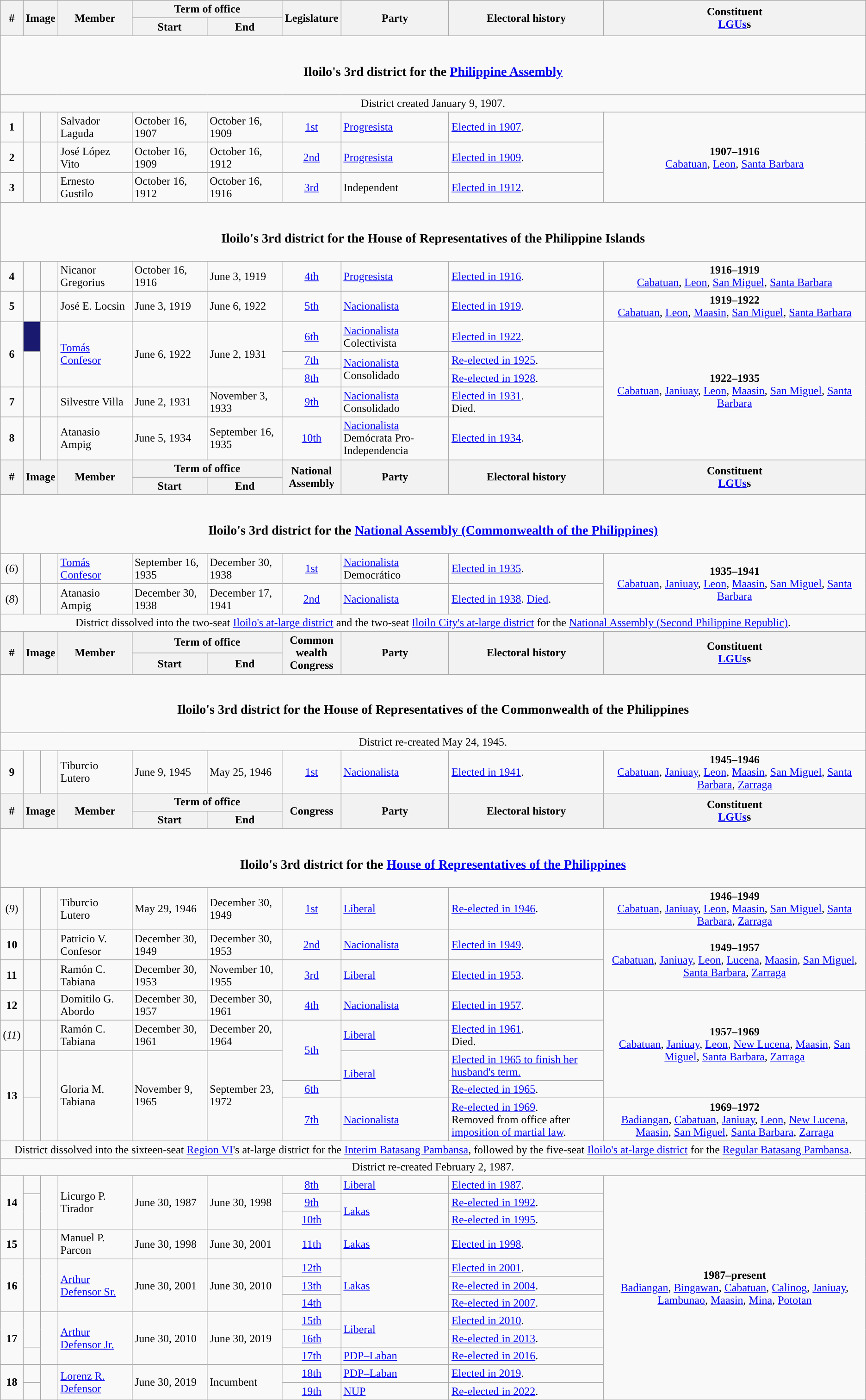<table class=wikitable>
<tr>
<th rowspan="2">#</th>
<th rowspan="2" colspan=2>Image</th>
<th rowspan="2">Member</th>
<th colspan=2>Term of office</th>
<th rowspan="2">Legislature</th>
<th rowspan="2">Party</th>
<th rowspan="2">Electoral history</th>
<th rowspan="2">Constituent<br><a href='#'>LGUs</a>s</th>
</tr>
<tr>
<th>Start</th>
<th>End</th>
</tr>
<tr>
<td colspan="10" style="text-align:center;"><br><h3>Iloilo's 3rd district for the <a href='#'>Philippine Assembly</a></h3></td>
</tr>
<tr>
<td colspan="10" style="text-align:center;">District created January 9, 1907.</td>
</tr>
<tr>
<td style="text-align:center;"><strong>1</strong></td>
<td style="color:inherit;background:"></td>
<td></td>
<td>Salvador Laguda</td>
<td>October 16, 1907</td>
<td>October 16, 1909</td>
<td style="text-align:center;"><a href='#'>1st</a></td>
<td><a href='#'>Progresista</a></td>
<td><a href='#'>Elected in 1907</a>.</td>
<td rowspan="3" style="text-align:center;"><strong>1907–1916</strong><br><a href='#'>Cabatuan</a>, <a href='#'>Leon</a>, <a href='#'>Santa Barbara</a></td>
</tr>
<tr>
<td style="text-align:center;"><strong>2</strong></td>
<td style="color:inherit;background:"></td>
<td></td>
<td>José López Vito</td>
<td>October 16, 1909</td>
<td>October 16, 1912</td>
<td style="text-align:center;"><a href='#'>2nd</a></td>
<td><a href='#'>Progresista</a></td>
<td><a href='#'>Elected in 1909</a>.</td>
</tr>
<tr>
<td style="text-align:center;"><strong>3</strong></td>
<td style="color:inherit;background:"></td>
<td></td>
<td>Ernesto Gustilo</td>
<td>October 16, 1912</td>
<td>October 16, 1916</td>
<td style="text-align:center;"><a href='#'>3rd</a></td>
<td>Independent</td>
<td><a href='#'>Elected in 1912</a>.</td>
</tr>
<tr>
<td colspan="10" style="text-align:center;"><br><h3>Iloilo's 3rd district for the House of Representatives of the Philippine Islands</h3></td>
</tr>
<tr>
<td style="text-align:center;"><strong>4</strong></td>
<td style="color:inherit;background:"></td>
<td></td>
<td>Nicanor Gregorius</td>
<td>October 16, 1916</td>
<td>June 3, 1919</td>
<td style="text-align:center;"><a href='#'>4th</a></td>
<td><a href='#'>Progresista</a></td>
<td><a href='#'>Elected in 1916</a>.</td>
<td style="text-align:center;"><strong>1916–1919</strong><br><a href='#'>Cabatuan</a>, <a href='#'>Leon</a>, <a href='#'>San Miguel</a>, <a href='#'>Santa Barbara</a></td>
</tr>
<tr>
<td style="text-align:center;"><strong>5</strong></td>
<td style="color:inherit;background:"></td>
<td></td>
<td>José E. Locsin</td>
<td>June 3, 1919</td>
<td>June 6, 1922</td>
<td style="text-align:center;"><a href='#'>5th</a></td>
<td><a href='#'>Nacionalista</a></td>
<td><a href='#'>Elected in 1919</a>.</td>
<td style="text-align:center;"><strong>1919–1922</strong><br><a href='#'>Cabatuan</a>, <a href='#'>Leon</a>, <a href='#'>Maasin</a>, <a href='#'>San Miguel</a>, <a href='#'>Santa Barbara</a></td>
</tr>
<tr>
<td rowspan="3" style="text-align:center;"><strong>6</strong></td>
<td style="background-color:#191970"></td>
<td rowspan="3"></td>
<td rowspan="3"><a href='#'>Tomás Confesor</a></td>
<td rowspan="3">June 6, 1922</td>
<td rowspan="3">June 2, 1931</td>
<td style="text-align:center;"><a href='#'>6th</a></td>
<td><a href='#'>Nacionalista</a><br>Colectivista</td>
<td><a href='#'>Elected in 1922</a>.</td>
<td rowspan="5" style="text-align:center;"><strong>1922–1935</strong><br><a href='#'>Cabatuan</a>, <a href='#'>Janiuay</a>, <a href='#'>Leon</a>, <a href='#'>Maasin</a>, <a href='#'>San Miguel</a>, <a href='#'>Santa Barbara</a></td>
</tr>
<tr>
<td rowspan="2" style="color:inherit;background:"></td>
<td style="text-align:center;"><a href='#'>7th</a></td>
<td rowspan="2"><a href='#'>Nacionalista</a><br>Consolidado</td>
<td><a href='#'>Re-elected in 1925</a>.</td>
</tr>
<tr>
<td style="text-align:center;"><a href='#'>8th</a></td>
<td><a href='#'>Re-elected in 1928</a>.</td>
</tr>
<tr>
<td style="text-align:center;"><strong>7</strong></td>
<td style="color:inherit;background:"></td>
<td></td>
<td>Silvestre Villa</td>
<td>June 2, 1931</td>
<td>November 3, 1933</td>
<td style="text-align:center;"><a href='#'>9th</a></td>
<td><a href='#'>Nacionalista</a><br>Consolidado</td>
<td><a href='#'>Elected in 1931</a>.<br>Died.</td>
</tr>
<tr>
<td style="text-align:center;"><strong>8</strong></td>
<td style="color:inherit;background:"></td>
<td></td>
<td>Atanasio Ampig</td>
<td>June 5, 1934</td>
<td>September 16, 1935</td>
<td style="text-align:center;"><a href='#'>10th</a></td>
<td><a href='#'>Nacionalista</a><br>Demócrata Pro-Independencia</td>
<td><a href='#'>Elected in 1934</a>.</td>
</tr>
<tr>
<th rowspan="2">#</th>
<th rowspan="2" colspan=2>Image</th>
<th rowspan="2">Member</th>
<th colspan=2>Term of office</th>
<th rowspan="2">National<br>Assembly</th>
<th rowspan="2">Party</th>
<th rowspan="2">Electoral history</th>
<th rowspan="2">Constituent<br><a href='#'>LGUs</a>s</th>
</tr>
<tr>
<th>Start</th>
<th>End</th>
</tr>
<tr>
<td colspan="10" style="text-align:center;"><br><h3>Iloilo's 3rd district for the <a href='#'>National Assembly (Commonwealth of the Philippines)</a></h3></td>
</tr>
<tr>
<td style="text-align:center;">(<em>6</em>)</td>
<td style="color:inherit;background:"></td>
<td></td>
<td><a href='#'>Tomás Confesor</a></td>
<td>September 16, 1935</td>
<td>December 30, 1938</td>
<td style="text-align:center;"><a href='#'>1st</a></td>
<td><a href='#'>Nacionalista</a><br>Democrático</td>
<td><a href='#'>Elected in 1935</a>.</td>
<td rowspan="2" style="text-align:center;"><strong>1935–1941</strong><br><a href='#'>Cabatuan</a>, <a href='#'>Janiuay</a>, <a href='#'>Leon</a>, <a href='#'>Maasin</a>, <a href='#'>San Miguel</a>, <a href='#'>Santa Barbara</a></td>
</tr>
<tr>
<td style="text-align:center;">(<em>8</em>)</td>
<td style="color:inherit;background:"></td>
<td></td>
<td>Atanasio Ampig</td>
<td>December 30, 1938</td>
<td>December 17, 1941</td>
<td style="text-align:center;"><a href='#'>2nd</a></td>
<td><a href='#'>Nacionalista</a></td>
<td><a href='#'>Elected in 1938</a>. <a href='#'>Died</a>.</td>
</tr>
<tr>
<td colspan="10" style="text-align:center;">District dissolved into the two-seat <a href='#'>Iloilo's at-large district</a> and the two-seat <a href='#'>Iloilo City's at-large district</a> for the <a href='#'>National Assembly (Second Philippine Republic)</a>.</td>
</tr>
<tr>
<th rowspan="2">#</th>
<th rowspan="2" colspan=2>Image</th>
<th rowspan="2">Member</th>
<th colspan=2>Term of office</th>
<th rowspan="2">Common<br>wealth<br>Congress</th>
<th rowspan="2">Party</th>
<th rowspan="2">Electoral history</th>
<th rowspan="2">Constituent<br><a href='#'>LGUs</a>s</th>
</tr>
<tr>
<th>Start</th>
<th>End</th>
</tr>
<tr>
<td colspan="10" style="text-align:center;"><br><h3>Iloilo's 3rd district for the House of Representatives of the Commonwealth of the Philippines</h3></td>
</tr>
<tr>
<td colspan="10" style="text-align:center;">District re-created May 24, 1945.</td>
</tr>
<tr>
<td style="text-align:center;"><strong>9</strong></td>
<td style="color:inherit;background:"></td>
<td></td>
<td>Tiburcio Lutero</td>
<td>June 9, 1945</td>
<td>May 25, 1946</td>
<td style="text-align:center;"><a href='#'>1st</a></td>
<td><a href='#'>Nacionalista</a></td>
<td><a href='#'>Elected in 1941</a>.</td>
<td style="text-align:center;"><strong>1945–1946</strong><br><a href='#'>Cabatuan</a>, <a href='#'>Janiuay</a>, <a href='#'>Leon</a>, <a href='#'>Maasin</a>, <a href='#'>San Miguel</a>, <a href='#'>Santa Barbara</a>, <a href='#'>Zarraga</a></td>
</tr>
<tr>
<th rowspan="2">#</th>
<th rowspan="2" colspan=2>Image</th>
<th rowspan="2">Member</th>
<th colspan=2>Term of office</th>
<th rowspan="2">Congress</th>
<th rowspan="2">Party</th>
<th rowspan="2">Electoral history</th>
<th rowspan="2">Constituent<br><a href='#'>LGUs</a>s</th>
</tr>
<tr>
<th>Start</th>
<th>End</th>
</tr>
<tr>
<td colspan="10" style="text-align:center;"><br><h3>Iloilo's 3rd district for the <a href='#'>House of Representatives of the Philippines</a></h3></td>
</tr>
<tr>
<td style="text-align:center;">(<em>9</em>)</td>
<td style="color:inherit;background:"></td>
<td></td>
<td>Tiburcio Lutero</td>
<td>May 29, 1946</td>
<td>December 30, 1949</td>
<td style="text-align:center;"><a href='#'>1st</a></td>
<td><a href='#'>Liberal</a></td>
<td><a href='#'>Re-elected in 1946</a>.</td>
<td style="text-align:center;"><strong>1946–1949</strong><br><a href='#'>Cabatuan</a>, <a href='#'>Janiuay</a>, <a href='#'>Leon</a>, <a href='#'>Maasin</a>, <a href='#'>San Miguel</a>, <a href='#'>Santa Barbara</a>, <a href='#'>Zarraga</a></td>
</tr>
<tr>
<td style="text-align:center;"><strong>10</strong></td>
<td style="color:inherit;background:"></td>
<td></td>
<td>Patricio V. Confesor</td>
<td>December 30, 1949</td>
<td>December 30, 1953</td>
<td style="text-align:center;"><a href='#'>2nd</a></td>
<td><a href='#'>Nacionalista</a></td>
<td><a href='#'>Elected in 1949</a>.</td>
<td rowspan="2" style="text-align:center;"><strong>1949–1957</strong><br><a href='#'>Cabatuan</a>, <a href='#'>Janiuay</a>, <a href='#'>Leon</a>, <a href='#'>Lucena</a>, <a href='#'>Maasin</a>, <a href='#'>San Miguel</a>, <a href='#'>Santa Barbara</a>, <a href='#'>Zarraga</a></td>
</tr>
<tr>
<td style="text-align:center;"><strong>11</strong></td>
<td style="color:inherit;background:"></td>
<td></td>
<td>Ramón C. Tabiana</td>
<td>December 30, 1953</td>
<td>November 10, 1955</td>
<td style="text-align:center;"><a href='#'>3rd</a></td>
<td><a href='#'>Liberal</a></td>
<td><a href='#'>Elected in 1953</a>.</td>
</tr>
<tr>
<td style="text-align:center;"><strong>12</strong></td>
<td style="color:inherit;background:"></td>
<td></td>
<td>Domitilo G. Abordo</td>
<td>December 30, 1957</td>
<td>December 30, 1961</td>
<td style="text-align:center;"><a href='#'>4th</a></td>
<td><a href='#'>Nacionalista</a></td>
<td><a href='#'>Elected in 1957</a>.</td>
<td rowspan="4" style="text-align:center;"><strong>1957–1969</strong><br><a href='#'>Cabatuan</a>, <a href='#'>Janiuay</a>, <a href='#'>Leon</a>, <a href='#'>New Lucena</a>, <a href='#'>Maasin</a>, <a href='#'>San Miguel</a>, <a href='#'>Santa Barbara</a>, <a href='#'>Zarraga</a></td>
</tr>
<tr>
<td style="text-align:center;">(<em>11</em>)</td>
<td style="color:inherit;background:"></td>
<td></td>
<td>Ramón C. Tabiana</td>
<td>December 30, 1961</td>
<td>December 20, 1964</td>
<td rowspan="2" style="text-align:center;"><a href='#'>5th</a></td>
<td><a href='#'>Liberal</a></td>
<td><a href='#'>Elected in 1961</a>.<br>Died.</td>
</tr>
<tr>
<td rowspan="3" style="text-align:center;"><strong>13</strong></td>
<td rowspan="2" style="color:inherit;background:"></td>
<td rowspan="3"></td>
<td rowspan="3">Gloria M. Tabiana</td>
<td rowspan="3">November 9, 1965</td>
<td rowspan="3">September 23, 1972</td>
<td rowspan="2"><a href='#'>Liberal</a></td>
<td><a href='#'>Elected in 1965 to finish her husband's term.</a></td>
</tr>
<tr>
<td style="text-align:center;"><a href='#'>6th</a></td>
<td><a href='#'>Re-elected in 1965</a>.</td>
</tr>
<tr>
<td style="color:inherit;background:"></td>
<td style="text-align:center;"><a href='#'>7th</a></td>
<td><a href='#'>Nacionalista</a></td>
<td><a href='#'>Re-elected in 1969</a>.<br>Removed from office after <a href='#'>imposition of martial law</a>.</td>
<td style="text-align:center;"><strong>1969–1972</strong><br><a href='#'>Badiangan</a>, <a href='#'>Cabatuan</a>, <a href='#'>Janiuay</a>, <a href='#'>Leon</a>, <a href='#'>New Lucena</a>, <a href='#'>Maasin</a>, <a href='#'>San Miguel</a>, <a href='#'>Santa Barbara</a>, <a href='#'>Zarraga</a></td>
</tr>
<tr>
<td colspan="10" style="text-align:center;">District dissolved into the sixteen-seat <a href='#'>Region VI</a>'s at-large district for the <a href='#'>Interim Batasang Pambansa</a>, followed by the five-seat <a href='#'>Iloilo's at-large district</a> for the <a href='#'>Regular Batasang Pambansa</a>.</td>
</tr>
<tr>
<td colspan="10" style="text-align:center;">District re-created February 2, 1987.</td>
</tr>
<tr>
<td rowspan="3" style="text-align:center;"><strong>14</strong></td>
<td style="color:inherit;background:"></td>
<td rowspan="3"></td>
<td rowspan="3">Licurgo P. Tirador</td>
<td rowspan="3">June 30, 1987</td>
<td rowspan="3">June 30, 1998</td>
<td style="text-align:center;"><a href='#'>8th</a></td>
<td><a href='#'>Liberal</a></td>
<td><a href='#'>Elected in 1987</a>.</td>
<td rowspan="12" style="text-align:center;"><strong>1987–present</strong><br><a href='#'>Badiangan</a>, <a href='#'>Bingawan</a>, <a href='#'>Cabatuan</a>, <a href='#'>Calinog</a>, <a href='#'>Janiuay</a>, <a href='#'>Lambunao</a>, <a href='#'>Maasin</a>, <a href='#'>Mina</a>, <a href='#'>Pototan</a></td>
</tr>
<tr>
<td rowspan="2" style="color:inherit;background:"></td>
<td style="text-align:center;"><a href='#'>9th</a></td>
<td rowspan="2"><a href='#'>Lakas</a></td>
<td><a href='#'>Re-elected in 1992</a>.</td>
</tr>
<tr>
<td style="text-align:center;"><a href='#'>10th</a></td>
<td><a href='#'>Re-elected in 1995</a>.</td>
</tr>
<tr>
<td style="text-align:center;"><strong>15</strong></td>
<td style="color:inherit;background:"></td>
<td></td>
<td>Manuel P. Parcon</td>
<td>June 30, 1998</td>
<td>June 30, 2001</td>
<td style="text-align:center;"><a href='#'>11th</a></td>
<td><a href='#'>Lakas</a></td>
<td><a href='#'>Elected in 1998</a>.</td>
</tr>
<tr>
<td rowspan="3" style="text-align:center;"><strong>16</strong></td>
<td rowspan="3" style="color:inherit;background:"></td>
<td rowspan="3"></td>
<td rowspan="3"><a href='#'>Arthur Defensor Sr.</a></td>
<td rowspan="3">June 30, 2001</td>
<td rowspan="3">June 30, 2010</td>
<td style="text-align:center;"><a href='#'>12th</a></td>
<td rowspan="3"><a href='#'>Lakas</a></td>
<td><a href='#'>Elected in 2001</a>.</td>
</tr>
<tr>
<td style="text-align:center;"><a href='#'>13th</a></td>
<td><a href='#'>Re-elected in 2004</a>.</td>
</tr>
<tr>
<td style="text-align:center;"><a href='#'>14th</a></td>
<td><a href='#'>Re-elected in 2007</a>.</td>
</tr>
<tr>
<td rowspan="3" style="text-align:center;"><strong>17</strong></td>
<td rowspan="2" style="color:inherit;background:"></td>
<td rowspan="3"></td>
<td rowspan="3"><a href='#'>Arthur Defensor Jr.</a></td>
<td rowspan="3">June 30, 2010</td>
<td rowspan="3">June 30, 2019</td>
<td style="text-align:center;"><a href='#'>15th</a></td>
<td rowspan="2"><a href='#'>Liberal</a></td>
<td><a href='#'>Elected in 2010</a>.</td>
</tr>
<tr>
<td style="text-align:center;"><a href='#'>16th</a></td>
<td><a href='#'>Re-elected in 2013</a>.</td>
</tr>
<tr>
<td style="color:inherit;background:"></td>
<td style="text-align:center;"><a href='#'>17th</a></td>
<td><a href='#'>PDP–Laban</a></td>
<td><a href='#'>Re-elected in 2016</a>.</td>
</tr>
<tr>
<td rowspan="2" style="text-align:center;"><strong>18</strong></td>
<td style="color:inherit;background:"></td>
<td rowspan="2"></td>
<td rowspan="2"><a href='#'>Lorenz R. Defensor</a></td>
<td rowspan="2">June 30, 2019</td>
<td rowspan="2">Incumbent</td>
<td style="text-align:center;"><a href='#'>18th</a></td>
<td><a href='#'>PDP–Laban</a></td>
<td><a href='#'>Elected in 2019</a>.</td>
</tr>
<tr>
<td style="color:inherit;background:"></td>
<td style="text-align:center;"><a href='#'>19th</a></td>
<td><a href='#'>NUP</a></td>
<td><a href='#'>Re-elected in 2022</a>.</td>
</tr>
</table>
